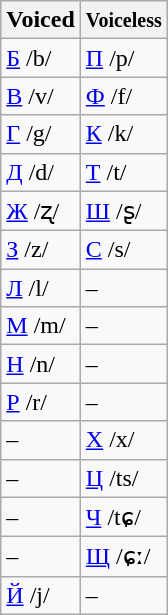<table class="wikitable floatright">
<tr>
<th>Voiced</th>
<th><small>Voiceless</small></th>
</tr>
<tr>
<td><a href='#'>Б</a> /b/</td>
<td><a href='#'>П</a> /p/</td>
</tr>
<tr>
<td><a href='#'>В</a> /v/</td>
<td><a href='#'>Ф</a> /f/</td>
</tr>
<tr>
<td><a href='#'>Г</a> /g/</td>
<td><a href='#'>К</a> /k/</td>
</tr>
<tr>
<td><a href='#'>Д</a> /d/</td>
<td><a href='#'>Т</a> /t/</td>
</tr>
<tr>
<td><a href='#'>Ж</a> /ʐ/</td>
<td><a href='#'>Ш</a> /ʂ/</td>
</tr>
<tr>
<td><a href='#'>З</a> /z/</td>
<td><a href='#'>С</a>  /s/</td>
</tr>
<tr>
<td><a href='#'>Л</a> /l/</td>
<td>–</td>
</tr>
<tr>
<td><a href='#'>М</a> /m/</td>
<td>–</td>
</tr>
<tr>
<td><a href='#'>Н</a> /n/</td>
<td>–</td>
</tr>
<tr>
<td><a href='#'>Р</a> /r/</td>
<td>–</td>
</tr>
<tr>
<td>–</td>
<td><a href='#'>Х</a> /x/</td>
</tr>
<tr>
<td>–</td>
<td><a href='#'>Ц</a> /ts/</td>
</tr>
<tr>
<td>–</td>
<td><a href='#'>Ч</a> /tɕ/</td>
</tr>
<tr>
<td>–</td>
<td><a href='#'>Щ</a> /ɕː/</td>
</tr>
<tr>
<td><a href='#'>Й</a> /j/</td>
<td>–</td>
</tr>
</table>
